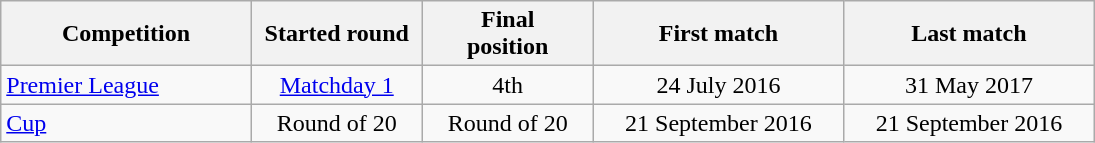<table class="wikitable" style="text-align:center; width:730px;">
<tr>
<th style="text-align:center; width:150px;">Competition</th>
<th style="text-align:center; width:100px;">Started round</th>
<th style="text-align:center; width:100px;">Final <br> position</th>
<th style="text-align:center; width:150px;">First match</th>
<th style="text-align:center; width:150px;">Last match</th>
</tr>
<tr>
<td style="text-align:left;"><a href='#'>Premier League</a></td>
<td><a href='#'>Matchday 1</a></td>
<td>4th</td>
<td>24 July 2016</td>
<td>31 May 2017</td>
</tr>
<tr>
<td style="text-align:left;"><a href='#'>Cup</a></td>
<td>Round of 20</td>
<td>Round of 20</td>
<td>21 September 2016</td>
<td>21 September 2016</td>
</tr>
</table>
